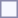<table style="border:1px solid #8888aa; background-color:#f7f8ff; padding:5px; font-size:95%; margin: 0px 12px 12px 0px;">
</table>
